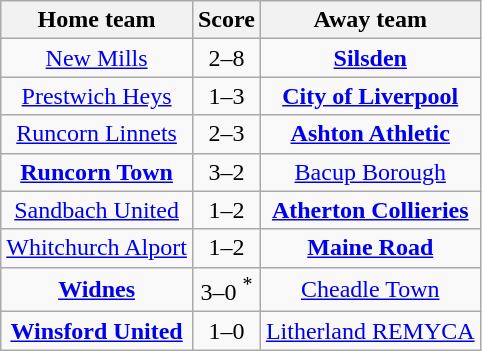<table class="wikitable" style="text-align: center">
<tr>
<th>Home team</th>
<th>Score</th>
<th>Away team</th>
</tr>
<tr>
<td><a href='#'>New Mills</a></td>
<td>2–8</td>
<td><strong><a href='#'>Silsden</a></strong></td>
</tr>
<tr>
<td><a href='#'>Prestwich Heys</a></td>
<td>1–3</td>
<td><strong><a href='#'>City of Liverpool</a></strong></td>
</tr>
<tr>
<td><a href='#'>Runcorn Linnets</a></td>
<td>2–3</td>
<td><strong><a href='#'>Ashton Athletic</a></strong></td>
</tr>
<tr>
<td><strong><a href='#'>Runcorn Town</a></strong></td>
<td>3–2</td>
<td><a href='#'>Bacup Borough</a></td>
</tr>
<tr>
<td><a href='#'>Sandbach United</a></td>
<td>1–2</td>
<td><strong><a href='#'>Atherton Collieries</a></strong></td>
</tr>
<tr>
<td><a href='#'>Whitchurch Alport</a></td>
<td>1–2</td>
<td><strong><a href='#'>Maine Road</a></strong></td>
</tr>
<tr>
<td><strong><a href='#'>Widnes</a></strong></td>
<td>3–0 <sup>*</sup></td>
<td><a href='#'>Cheadle Town</a></td>
</tr>
<tr>
<td><strong><a href='#'>Winsford United</a></strong></td>
<td>1–0</td>
<td><a href='#'>Litherland REMYCA</a></td>
</tr>
</table>
